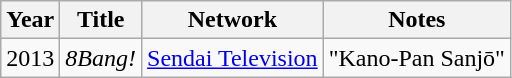<table class="wikitable">
<tr>
<th>Year</th>
<th>Title</th>
<th>Network</th>
<th>Notes</th>
</tr>
<tr>
<td>2013</td>
<td><em>8Bang!</em></td>
<td><a href='#'>Sendai Television</a></td>
<td>"Kano-Pan Sanjō"</td>
</tr>
</table>
